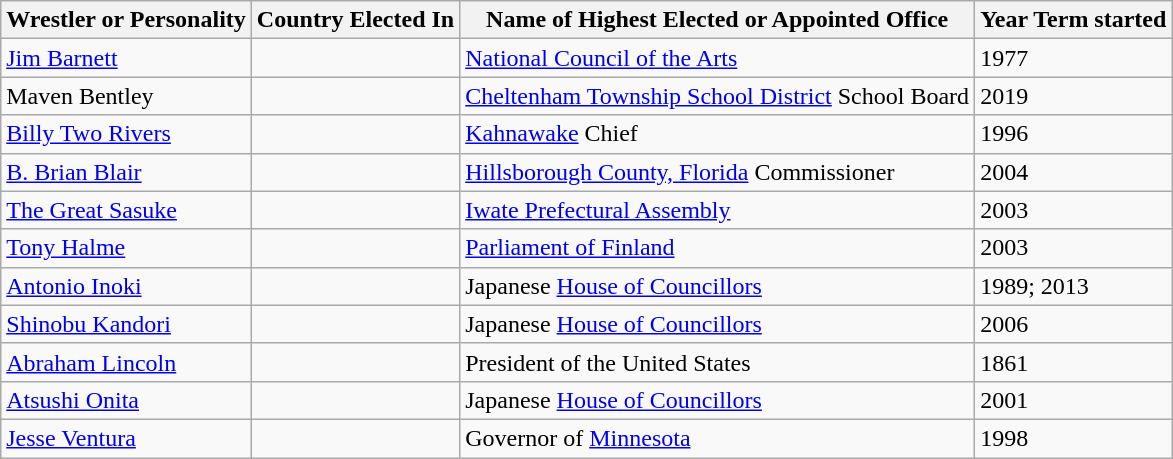<table class="wikitable">
<tr>
<th>Wrestler or Personality</th>
<th>Country Elected In</th>
<th>Name of Highest Elected or Appointed Office</th>
<th>Year Term  started</th>
</tr>
<tr>
<td><a href='#'>Jim Barnett</a></td>
<td></td>
<td><a href='#'>National Council of the Arts</a></td>
<td>1977</td>
</tr>
<tr>
<td>Maven Bentley</td>
<td></td>
<td><a href='#'>Cheltenham Township School District</a> School Board</td>
<td>2019</td>
</tr>
<tr>
<td><a href='#'>Billy Two Rivers</a></td>
<td></td>
<td><a href='#'>Kahnawake</a> Chief</td>
<td>1996</td>
</tr>
<tr>
<td><a href='#'>B. Brian Blair</a></td>
<td></td>
<td><a href='#'>Hillsborough County, Florida</a> Commissioner</td>
<td>2004</td>
</tr>
<tr>
<td><a href='#'>The Great Sasuke</a></td>
<td></td>
<td><a href='#'>Iwate Prefectural Assembly</a></td>
<td>2003</td>
</tr>
<tr>
<td><a href='#'>Tony Halme</a></td>
<td></td>
<td><a href='#'>Parliament of Finland</a></td>
<td>2003</td>
</tr>
<tr>
<td><a href='#'>Antonio Inoki</a></td>
<td></td>
<td>Japanese <a href='#'>House of Councillors</a></td>
<td>1989; 2013</td>
</tr>
<tr>
<td><a href='#'>Shinobu Kandori</a></td>
<td></td>
<td>Japanese <a href='#'>House of Councillors</a></td>
<td>2006</td>
</tr>
<tr>
<td><a href='#'>Abraham Lincoln</a></td>
<td></td>
<td>President of the United States</td>
<td>1861</td>
</tr>
<tr>
<td><a href='#'>Atsushi Onita</a></td>
<td></td>
<td>Japanese <a href='#'>House of Councillors</a></td>
<td>2001</td>
</tr>
<tr>
<td><a href='#'>Jesse Ventura</a></td>
<td></td>
<td>Governor of <a href='#'>Minnesota</a></td>
<td>1998</td>
</tr>
</table>
